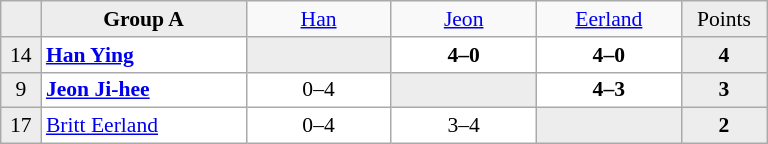<table class="wikitable" style="font-size:90%">
<tr style="text-align:center;">
<td style="background-color:#ededed;" width="20"></td>
<td style="background-color:#ededed;" width="130" style="text-align:center;"><strong>Group A</strong></td>
<td width="90"> <a href='#'>Han</a></td>
<td width="90"> <a href='#'>Jeon</a></td>
<td width="90"> <a href='#'>Eerland</a></td>
<td style="background-color:#ededed;" width="50">Points</td>
</tr>
<tr style="text-align:center;background-color:#ffffff;">
<td style="background-color:#ededed;">14</td>
<td style="text-align:left;"> <strong><a href='#'>Han Ying</a></strong></td>
<td style="background-color:#ededed;"></td>
<td><strong>4–0</strong></td>
<td><strong>4–0</strong></td>
<td style="background-color:#ededed;"><strong>4</strong></td>
</tr>
<tr style="text-align:center;background-color:#ffffff;">
<td style="background-color:#ededed;">9</td>
<td style="text-align:left;"> <strong><a href='#'>Jeon Ji-hee</a></strong></td>
<td>0–4</td>
<td style="background-color:#ededed;"></td>
<td><strong>4–3</strong></td>
<td style="background-color:#ededed;"><strong>3</strong></td>
</tr>
<tr style="text-align:center;background-color:#ffffff;">
<td style="background-color:#ededed;">17</td>
<td style="text-align:left;"> <a href='#'>Britt Eerland</a></td>
<td>0–4</td>
<td>3–4</td>
<td style="background-color:#ededed;"></td>
<td style="background-color:#ededed;"><strong>2</strong></td>
</tr>
</table>
